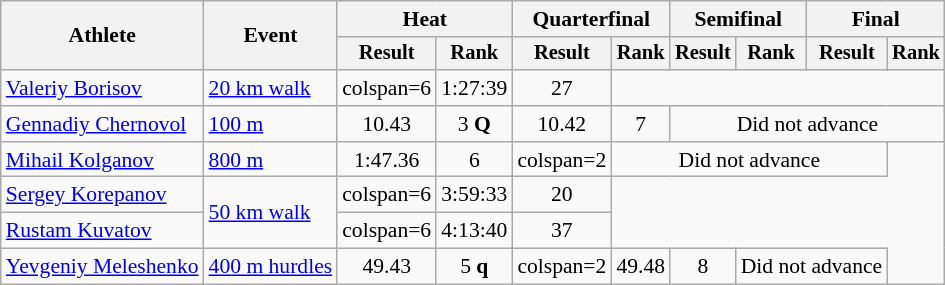<table class=wikitable style="font-size:90%">
<tr>
<th rowspan="2">Athlete</th>
<th rowspan="2">Event</th>
<th colspan="2">Heat</th>
<th colspan="2">Quarterfinal</th>
<th colspan="2">Semifinal</th>
<th colspan="2">Final</th>
</tr>
<tr style="font-size:95%">
<th>Result</th>
<th>Rank</th>
<th>Result</th>
<th>Rank</th>
<th>Result</th>
<th>Rank</th>
<th>Result</th>
<th>Rank</th>
</tr>
<tr align=center>
<td align=left><a href='#'>Valeriy Borisov</a></td>
<td align=left><a href='#'>20 km walk</a></td>
<td>colspan=6 </td>
<td>1:27:39</td>
<td>27</td>
</tr>
<tr align=center>
<td align=left><a href='#'>Gennadiy Chernovol</a></td>
<td align=left><a href='#'>100 m</a></td>
<td>10.43</td>
<td>3 <strong>Q</strong></td>
<td>10.42</td>
<td>7</td>
<td colspan=4>Did not advance</td>
</tr>
<tr align=center>
<td align=left><a href='#'>Mihail Kolganov</a></td>
<td align=left><a href='#'>800 m</a></td>
<td>1:47.36</td>
<td>6</td>
<td>colspan=2 </td>
<td colspan=4>Did not advance</td>
</tr>
<tr align=center>
<td align=left><a href='#'>Sergey Korepanov</a></td>
<td align=left rowspan=2><a href='#'>50 km walk</a></td>
<td>colspan=6 </td>
<td>3:59:33</td>
<td>20</td>
</tr>
<tr align=center>
<td align=left><a href='#'>Rustam Kuvatov</a></td>
<td>colspan=6 </td>
<td>4:13:40</td>
<td>37</td>
</tr>
<tr align=center>
<td align=left><a href='#'>Yevgeniy Meleshenko</a></td>
<td align=left><a href='#'>400 m hurdles</a></td>
<td>49.43</td>
<td>5 <strong>q</strong></td>
<td>colspan=2 </td>
<td>49.48</td>
<td>8</td>
<td colspan=2>Did not advance</td>
</tr>
</table>
